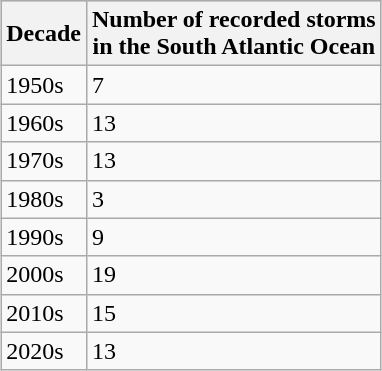<table class="wikitable" align="center" style="margin:auto;">
<tr bgcolor="#CCCCCC">
<th>Decade</th>
<th>Number of recorded storms<br>in the South Atlantic Ocean</th>
</tr>
<tr>
<td>1950s</td>
<td>7</td>
</tr>
<tr>
<td>1960s</td>
<td>13</td>
</tr>
<tr>
<td>1970s</td>
<td>13</td>
</tr>
<tr>
<td>1980s</td>
<td>3</td>
</tr>
<tr>
<td>1990s</td>
<td>9</td>
</tr>
<tr>
<td>2000s</td>
<td>19</td>
</tr>
<tr>
<td>2010s</td>
<td>15</td>
</tr>
<tr>
<td>2020s</td>
<td>13</td>
</tr>
</table>
